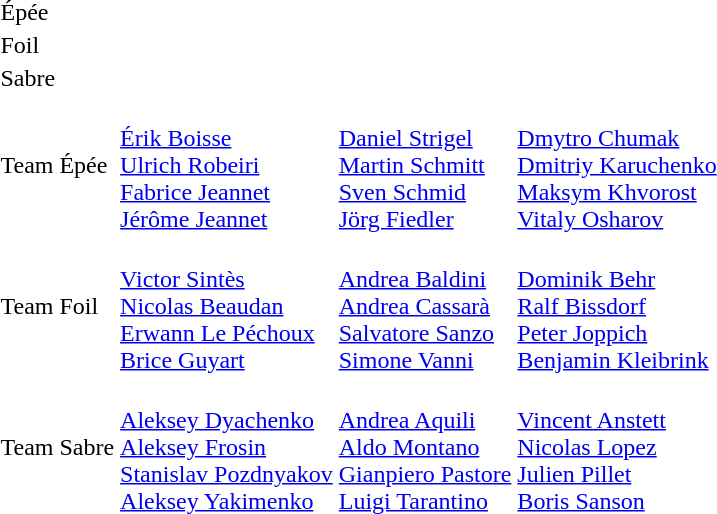<table>
<tr>
<td>Épée</td>
<td></td>
<td></td>
<td> <br> </td>
</tr>
<tr>
<td>Foil</td>
<td></td>
<td></td>
<td> <br> </td>
</tr>
<tr>
<td>Sabre</td>
<td></td>
<td></td>
<td> <br> </td>
</tr>
<tr>
<td>Team Épée</td>
<td> <br> <a href='#'>Érik Boisse</a><br> <a href='#'>Ulrich Robeiri</a><br> <a href='#'>Fabrice Jeannet</a><br> <a href='#'>Jérôme Jeannet</a></td>
<td> <br> <a href='#'>Daniel Strigel</a><br> <a href='#'>Martin Schmitt</a><br> <a href='#'>Sven Schmid</a><br> <a href='#'>Jörg Fiedler</a></td>
<td> <br> <a href='#'>Dmytro Chumak</a><br> <a href='#'>Dmitriy Karuchenko</a><br> <a href='#'>Maksym Khvorost</a><br> <a href='#'>Vitaly Osharov</a></td>
</tr>
<tr>
<td>Team Foil</td>
<td><br>  <a href='#'>Victor Sintès</a><br> <a href='#'>Nicolas Beaudan</a><br>  <a href='#'>Erwann Le Péchoux</a><br> <a href='#'>Brice Guyart</a></td>
<td><br>  <a href='#'>Andrea Baldini</a><br> <a href='#'>Andrea Cassarà</a><br> <a href='#'>Salvatore Sanzo</a><br> <a href='#'>Simone Vanni</a></td>
<td><br>  <a href='#'>Dominik Behr</a><br> <a href='#'>Ralf Bissdorf</a><br> <a href='#'>Peter Joppich</a><br> <a href='#'>Benjamin Kleibrink</a></td>
</tr>
<tr>
<td>Team Sabre</td>
<td> <br> <a href='#'>Aleksey Dyachenko</a><br> <a href='#'>Aleksey Frosin</a><br> <a href='#'>Stanislav Pozdnyakov</a><br> <a href='#'>Aleksey Yakimenko</a></td>
<td> <br> <a href='#'>Andrea Aquili</a><br> <a href='#'>Aldo Montano</a><br> <a href='#'>Gianpiero Pastore</a><br> <a href='#'>Luigi Tarantino</a></td>
<td> <br> <a href='#'>Vincent Anstett</a><br> <a href='#'>Nicolas Lopez</a><br> <a href='#'>Julien Pillet</a><br> <a href='#'>Boris Sanson</a></td>
</tr>
<tr>
</tr>
</table>
